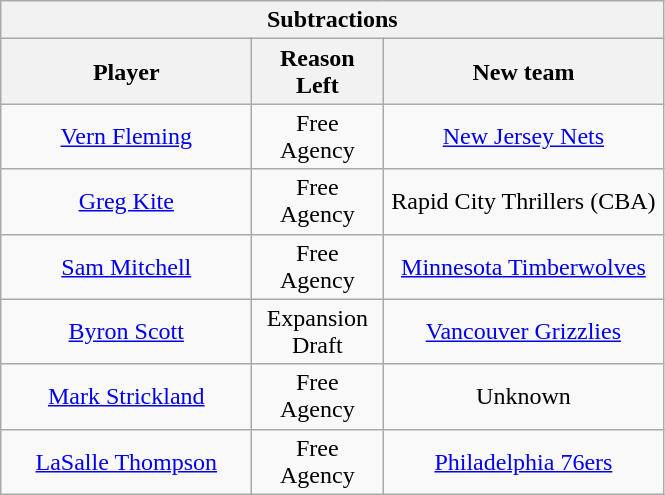<table class="wikitable" style="text-align:center">
<tr>
<th colspan=3>Subtractions</th>
</tr>
<tr>
<th style="width:160px">Player</th>
<th style="width:80px">Reason Left</th>
<th style="width:180px">New team</th>
</tr>
<tr>
<td><a href='#'>Vern Fleming</a></td>
<td>Free Agency</td>
<td><a href='#'>New Jersey Nets</a></td>
</tr>
<tr>
<td><a href='#'>Greg Kite</a></td>
<td>Free Agency</td>
<td>Rapid City Thrillers (CBA)</td>
</tr>
<tr>
<td><a href='#'>Sam Mitchell</a></td>
<td>Free Agency</td>
<td><a href='#'>Minnesota Timberwolves</a></td>
</tr>
<tr>
<td><a href='#'>Byron Scott</a></td>
<td>Expansion Draft</td>
<td><a href='#'>Vancouver Grizzlies</a></td>
</tr>
<tr>
<td><a href='#'>Mark Strickland</a></td>
<td>Free Agency</td>
<td>Unknown</td>
</tr>
<tr>
<td><a href='#'>LaSalle Thompson</a></td>
<td>Free Agency</td>
<td><a href='#'>Philadelphia 76ers</a></td>
</tr>
</table>
